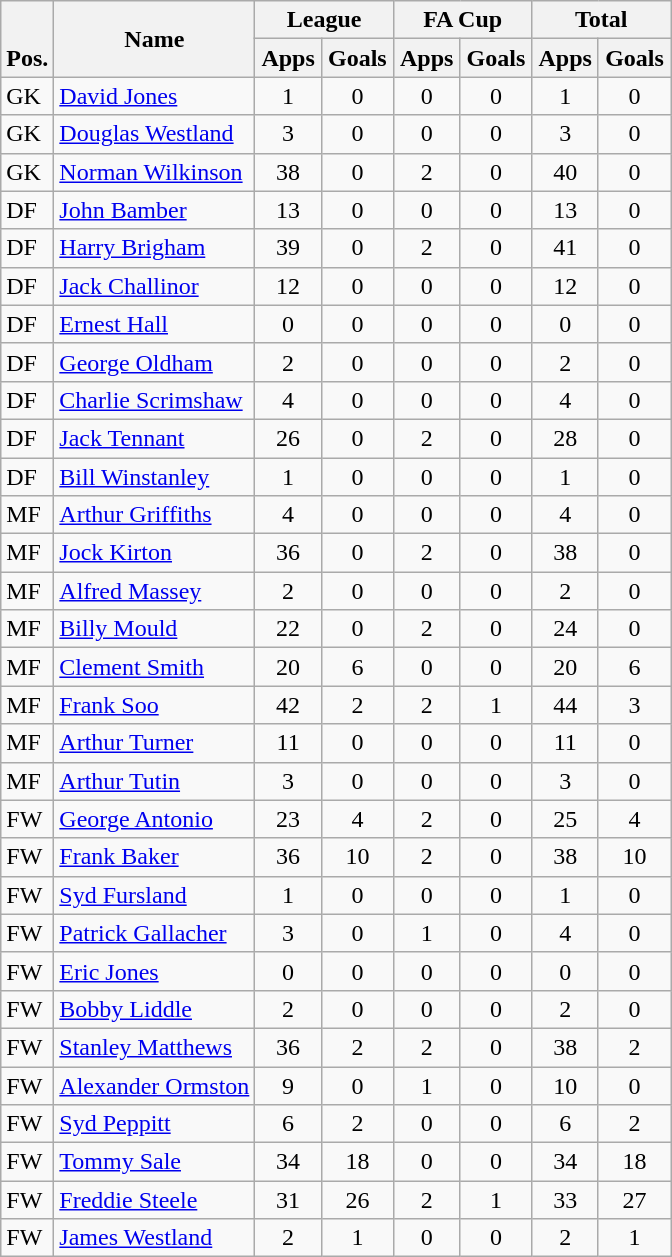<table class="wikitable" style="text-align:center">
<tr>
<th rowspan="2" valign="bottom">Pos.</th>
<th rowspan="2">Name</th>
<th colspan="2" width="85">League</th>
<th colspan="2" width="85">FA Cup</th>
<th colspan="2" width="85">Total</th>
</tr>
<tr>
<th>Apps</th>
<th>Goals</th>
<th>Apps</th>
<th>Goals</th>
<th>Apps</th>
<th>Goals</th>
</tr>
<tr>
<td align="left">GK</td>
<td align="left"> <a href='#'>David Jones</a></td>
<td>1</td>
<td>0</td>
<td>0</td>
<td>0</td>
<td>1</td>
<td>0</td>
</tr>
<tr>
<td align="left">GK</td>
<td align="left"> <a href='#'>Douglas Westland</a></td>
<td>3</td>
<td>0</td>
<td>0</td>
<td>0</td>
<td>3</td>
<td>0</td>
</tr>
<tr>
<td align="left">GK</td>
<td align="left"> <a href='#'>Norman Wilkinson</a></td>
<td>38</td>
<td>0</td>
<td>2</td>
<td>0</td>
<td>40</td>
<td>0</td>
</tr>
<tr>
<td align="left">DF</td>
<td align="left"> <a href='#'>John Bamber</a></td>
<td>13</td>
<td>0</td>
<td>0</td>
<td>0</td>
<td>13</td>
<td>0</td>
</tr>
<tr>
<td align="left">DF</td>
<td align="left"> <a href='#'>Harry Brigham</a></td>
<td>39</td>
<td>0</td>
<td>2</td>
<td>0</td>
<td>41</td>
<td>0</td>
</tr>
<tr>
<td align="left">DF</td>
<td align="left"> <a href='#'>Jack Challinor</a></td>
<td>12</td>
<td>0</td>
<td>0</td>
<td>0</td>
<td>12</td>
<td>0</td>
</tr>
<tr>
<td align="left">DF</td>
<td align="left"> <a href='#'>Ernest Hall</a></td>
<td>0</td>
<td>0</td>
<td>0</td>
<td>0</td>
<td>0</td>
<td>0</td>
</tr>
<tr>
<td align="left">DF</td>
<td align="left"> <a href='#'>George Oldham</a></td>
<td>2</td>
<td>0</td>
<td>0</td>
<td>0</td>
<td>2</td>
<td>0</td>
</tr>
<tr>
<td align="left">DF</td>
<td align="left"> <a href='#'>Charlie Scrimshaw</a></td>
<td>4</td>
<td>0</td>
<td>0</td>
<td>0</td>
<td>4</td>
<td>0</td>
</tr>
<tr>
<td align="left">DF</td>
<td align="left"> <a href='#'>Jack Tennant</a></td>
<td>26</td>
<td>0</td>
<td>2</td>
<td>0</td>
<td>28</td>
<td>0</td>
</tr>
<tr>
<td align="left">DF</td>
<td align="left"> <a href='#'>Bill Winstanley</a></td>
<td>1</td>
<td>0</td>
<td>0</td>
<td>0</td>
<td>1</td>
<td>0</td>
</tr>
<tr>
<td align="left">MF</td>
<td align="left"> <a href='#'>Arthur Griffiths</a></td>
<td>4</td>
<td>0</td>
<td>0</td>
<td>0</td>
<td>4</td>
<td>0</td>
</tr>
<tr>
<td align="left">MF</td>
<td align="left"> <a href='#'>Jock Kirton</a></td>
<td>36</td>
<td>0</td>
<td>2</td>
<td>0</td>
<td>38</td>
<td>0</td>
</tr>
<tr>
<td align="left">MF</td>
<td align="left"> <a href='#'>Alfred Massey</a></td>
<td>2</td>
<td>0</td>
<td>0</td>
<td>0</td>
<td>2</td>
<td>0</td>
</tr>
<tr>
<td align="left">MF</td>
<td align="left"> <a href='#'>Billy Mould</a></td>
<td>22</td>
<td>0</td>
<td>2</td>
<td>0</td>
<td>24</td>
<td>0</td>
</tr>
<tr>
<td align="left">MF</td>
<td align="left"> <a href='#'>Clement Smith</a></td>
<td>20</td>
<td>6</td>
<td>0</td>
<td>0</td>
<td>20</td>
<td>6</td>
</tr>
<tr>
<td align="left">MF</td>
<td align="left"> <a href='#'>Frank Soo</a></td>
<td>42</td>
<td>2</td>
<td>2</td>
<td>1</td>
<td>44</td>
<td>3</td>
</tr>
<tr>
<td align="left">MF</td>
<td align="left"> <a href='#'>Arthur Turner</a></td>
<td>11</td>
<td>0</td>
<td>0</td>
<td>0</td>
<td>11</td>
<td>0</td>
</tr>
<tr>
<td align="left">MF</td>
<td align="left"> <a href='#'>Arthur Tutin</a></td>
<td>3</td>
<td>0</td>
<td>0</td>
<td>0</td>
<td>3</td>
<td>0</td>
</tr>
<tr>
<td align="left">FW</td>
<td align="left"> <a href='#'>George Antonio</a></td>
<td>23</td>
<td>4</td>
<td>2</td>
<td>0</td>
<td>25</td>
<td>4</td>
</tr>
<tr>
<td align="left">FW</td>
<td align="left"> <a href='#'>Frank Baker</a></td>
<td>36</td>
<td>10</td>
<td>2</td>
<td>0</td>
<td>38</td>
<td>10</td>
</tr>
<tr>
<td align="left">FW</td>
<td align="left"> <a href='#'>Syd Fursland</a></td>
<td>1</td>
<td>0</td>
<td>0</td>
<td>0</td>
<td>1</td>
<td>0</td>
</tr>
<tr>
<td align="left">FW</td>
<td align="left"> <a href='#'>Patrick Gallacher</a></td>
<td>3</td>
<td>0</td>
<td>1</td>
<td>0</td>
<td>4</td>
<td>0</td>
</tr>
<tr>
<td align="left">FW</td>
<td align="left"> <a href='#'>Eric Jones</a></td>
<td>0</td>
<td>0</td>
<td>0</td>
<td>0</td>
<td>0</td>
<td>0</td>
</tr>
<tr>
<td align="left">FW</td>
<td align="left"> <a href='#'>Bobby Liddle</a></td>
<td>2</td>
<td>0</td>
<td>0</td>
<td>0</td>
<td>2</td>
<td>0</td>
</tr>
<tr>
<td align="left">FW</td>
<td align="left"> <a href='#'>Stanley Matthews</a></td>
<td>36</td>
<td>2</td>
<td>2</td>
<td>0</td>
<td>38</td>
<td>2</td>
</tr>
<tr>
<td align="left">FW</td>
<td align="left"> <a href='#'>Alexander Ormston</a></td>
<td>9</td>
<td>0</td>
<td>1</td>
<td>0</td>
<td>10</td>
<td>0</td>
</tr>
<tr>
<td align="left">FW</td>
<td align="left"> <a href='#'>Syd Peppitt</a></td>
<td>6</td>
<td>2</td>
<td>0</td>
<td>0</td>
<td>6</td>
<td>2</td>
</tr>
<tr>
<td align="left">FW</td>
<td align="left"> <a href='#'>Tommy Sale</a></td>
<td>34</td>
<td>18</td>
<td>0</td>
<td>0</td>
<td>34</td>
<td>18</td>
</tr>
<tr>
<td align="left">FW</td>
<td align="left"> <a href='#'>Freddie Steele</a></td>
<td>31</td>
<td>26</td>
<td>2</td>
<td>1</td>
<td>33</td>
<td>27</td>
</tr>
<tr>
<td align="left">FW</td>
<td align="left"> <a href='#'>James Westland</a></td>
<td>2</td>
<td>1</td>
<td>0</td>
<td>0</td>
<td>2</td>
<td>1</td>
</tr>
</table>
